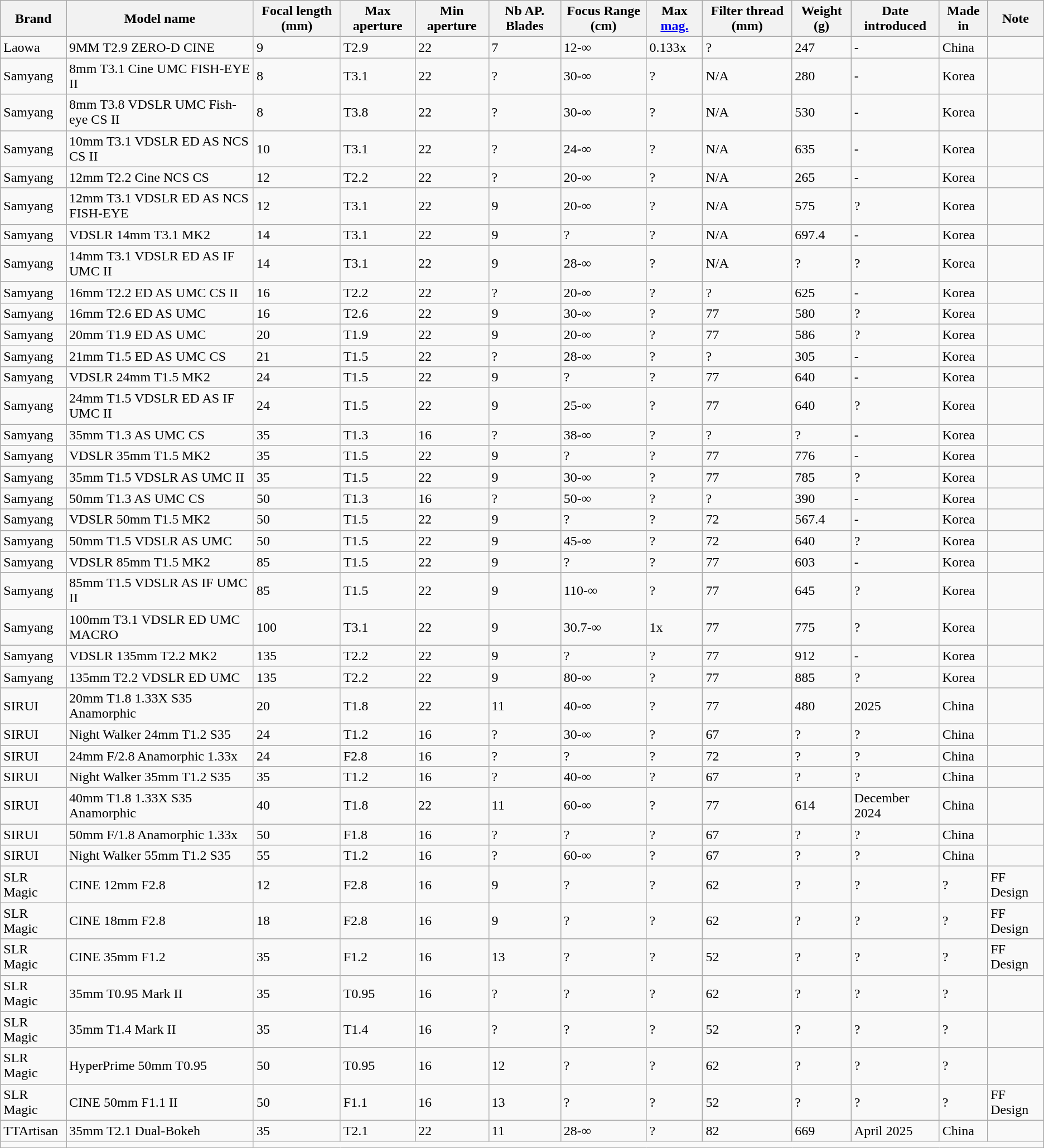<table class="wikitable sortable">
<tr>
<th>Brand</th>
<th>Model name</th>
<th>Focal length (mm)</th>
<th>Max aperture</th>
<th>Min aperture</th>
<th>Nb AP. Blades</th>
<th>Focus Range (cm)</th>
<th>Max <a href='#'>mag.</a></th>
<th>Filter thread (mm)</th>
<th>Weight (g)</th>
<th>Date introduced</th>
<th>Made in</th>
<th>Note</th>
</tr>
<tr>
<td>Laowa</td>
<td>9MM T2.9 ZERO-D CINE</td>
<td>9</td>
<td>T2.9</td>
<td>22</td>
<td>7</td>
<td>12-∞</td>
<td>0.133x</td>
<td>?</td>
<td>247</td>
<td>-</td>
<td>China</td>
<td></td>
</tr>
<tr>
<td>Samyang</td>
<td>8mm T3.1 Cine UMC FISH-EYE II</td>
<td>8</td>
<td>T3.1</td>
<td>22</td>
<td>?</td>
<td>30-∞</td>
<td>?</td>
<td>N/A</td>
<td>280</td>
<td>-</td>
<td>Korea</td>
<td></td>
</tr>
<tr>
<td>Samyang</td>
<td>8mm T3.8 VDSLR UMC Fish-eye CS II</td>
<td>8</td>
<td>T3.8</td>
<td>22</td>
<td>?</td>
<td>30-∞</td>
<td>?</td>
<td>N/A</td>
<td>530</td>
<td>-</td>
<td>Korea</td>
<td></td>
</tr>
<tr>
<td>Samyang</td>
<td>10mm T3.1 VDSLR ED AS NCS CS II</td>
<td>10</td>
<td>T3.1</td>
<td>22</td>
<td>?</td>
<td>24-∞</td>
<td>?</td>
<td>N/A</td>
<td>635</td>
<td>-</td>
<td>Korea</td>
<td></td>
</tr>
<tr>
<td>Samyang</td>
<td>12mm T2.2 Cine NCS CS</td>
<td>12</td>
<td>T2.2</td>
<td>22</td>
<td>?</td>
<td>20-∞</td>
<td>?</td>
<td>N/A</td>
<td>265</td>
<td>-</td>
<td>Korea</td>
<td></td>
</tr>
<tr>
<td>Samyang</td>
<td>12mm T3.1 VDSLR ED AS NCS FISH-EYE</td>
<td>12</td>
<td>T3.1</td>
<td>22</td>
<td>9</td>
<td>20-∞</td>
<td>?</td>
<td>N/A</td>
<td>575</td>
<td>?</td>
<td>Korea</td>
<td></td>
</tr>
<tr>
<td>Samyang</td>
<td>VDSLR 14mm T3.1 MK2</td>
<td>14</td>
<td>T3.1</td>
<td>22</td>
<td>9</td>
<td>?</td>
<td>?</td>
<td>N/A</td>
<td>697.4</td>
<td>-</td>
<td>Korea</td>
<td></td>
</tr>
<tr>
<td>Samyang</td>
<td>14mm T3.1 VDSLR ED AS IF UMC II</td>
<td>14</td>
<td>T3.1</td>
<td>22</td>
<td>9</td>
<td>28-∞</td>
<td>?</td>
<td>N/A</td>
<td>?</td>
<td>?</td>
<td>Korea</td>
<td></td>
</tr>
<tr>
<td>Samyang</td>
<td>16mm T2.2 ED AS UMC CS II</td>
<td>16</td>
<td>T2.2</td>
<td>22</td>
<td>?</td>
<td>20-∞</td>
<td>?</td>
<td>?</td>
<td>625</td>
<td>-</td>
<td>Korea</td>
<td></td>
</tr>
<tr>
<td>Samyang</td>
<td>16mm T2.6 ED AS UMC</td>
<td>16</td>
<td>T2.6</td>
<td>22</td>
<td>9</td>
<td>30-∞</td>
<td>?</td>
<td>77</td>
<td>580</td>
<td>?</td>
<td>Korea</td>
<td></td>
</tr>
<tr>
<td>Samyang</td>
<td>20mm T1.9 ED AS UMC</td>
<td>20</td>
<td>T1.9</td>
<td>22</td>
<td>9</td>
<td>20-∞</td>
<td>?</td>
<td>77</td>
<td>586</td>
<td>?</td>
<td>Korea</td>
<td></td>
</tr>
<tr>
<td>Samyang</td>
<td>21mm T1.5 ED AS UMC CS</td>
<td>21</td>
<td>T1.5</td>
<td>22</td>
<td>?</td>
<td>28-∞</td>
<td>?</td>
<td>?</td>
<td>305</td>
<td>-</td>
<td>Korea</td>
<td></td>
</tr>
<tr>
<td>Samyang</td>
<td>VDSLR 24mm T1.5 MK2</td>
<td>24</td>
<td>T1.5</td>
<td>22</td>
<td>9</td>
<td>?</td>
<td>?</td>
<td>77</td>
<td>640</td>
<td>-</td>
<td>Korea</td>
<td></td>
</tr>
<tr>
<td>Samyang</td>
<td>24mm T1.5 VDSLR ED AS IF UMC II</td>
<td>24</td>
<td>T1.5</td>
<td>22</td>
<td>9</td>
<td>25-∞</td>
<td>?</td>
<td>77</td>
<td>640</td>
<td>?</td>
<td>Korea</td>
<td></td>
</tr>
<tr>
<td>Samyang</td>
<td>35mm T1.3 AS UMC CS</td>
<td>35</td>
<td>T1.3</td>
<td>16</td>
<td>?</td>
<td>38-∞</td>
<td>?</td>
<td>?</td>
<td>?</td>
<td>-</td>
<td>Korea</td>
<td></td>
</tr>
<tr>
<td>Samyang</td>
<td>VDSLR 35mm T1.5 MK2</td>
<td>35</td>
<td>T1.5</td>
<td>22</td>
<td>9</td>
<td>?</td>
<td>?</td>
<td>77</td>
<td>776</td>
<td>-</td>
<td>Korea</td>
<td></td>
</tr>
<tr>
<td>Samyang</td>
<td>35mm T1.5 VDSLR AS UMC II</td>
<td>35</td>
<td>T1.5</td>
<td>22</td>
<td>9</td>
<td>30-∞</td>
<td>?</td>
<td>77</td>
<td>785</td>
<td>?</td>
<td>Korea</td>
<td></td>
</tr>
<tr>
<td>Samyang</td>
<td>50mm T1.3 AS UMC CS</td>
<td>50</td>
<td>T1.3</td>
<td>16</td>
<td>?</td>
<td>50-∞</td>
<td>?</td>
<td>?</td>
<td>390</td>
<td>-</td>
<td>Korea</td>
<td></td>
</tr>
<tr>
<td>Samyang</td>
<td>VDSLR 50mm T1.5 MK2</td>
<td>50</td>
<td>T1.5</td>
<td>22</td>
<td>9</td>
<td>?</td>
<td>?</td>
<td>72</td>
<td>567.4</td>
<td>-</td>
<td>Korea</td>
<td></td>
</tr>
<tr>
<td>Samyang</td>
<td>50mm T1.5 VDSLR AS UMC</td>
<td>50</td>
<td>T1.5</td>
<td>22</td>
<td>9</td>
<td>45-∞</td>
<td>?</td>
<td>72</td>
<td>640</td>
<td>?</td>
<td>Korea</td>
<td></td>
</tr>
<tr>
<td>Samyang</td>
<td>VDSLR 85mm T1.5 MK2</td>
<td>85</td>
<td>T1.5</td>
<td>22</td>
<td>9</td>
<td>?</td>
<td>?</td>
<td>77</td>
<td>603</td>
<td>-</td>
<td>Korea</td>
<td></td>
</tr>
<tr>
<td>Samyang</td>
<td>85mm T1.5 VDSLR AS IF UMC II</td>
<td>85</td>
<td>T1.5</td>
<td>22</td>
<td>9</td>
<td>110-∞</td>
<td>?</td>
<td>77</td>
<td>645</td>
<td>?</td>
<td>Korea</td>
<td></td>
</tr>
<tr>
<td>Samyang</td>
<td>100mm T3.1 VDSLR ED UMC MACRO</td>
<td>100</td>
<td>T3.1</td>
<td>22</td>
<td>9</td>
<td>30.7-∞</td>
<td>1x</td>
<td>77</td>
<td>775</td>
<td>?</td>
<td>Korea</td>
<td></td>
</tr>
<tr>
<td>Samyang</td>
<td>VDSLR 135mm T2.2 MK2</td>
<td>135</td>
<td>T2.2</td>
<td>22</td>
<td>9</td>
<td>?</td>
<td>?</td>
<td>77</td>
<td>912</td>
<td>-</td>
<td>Korea</td>
<td></td>
</tr>
<tr>
<td>Samyang</td>
<td>135mm T2.2 VDSLR ED UMC</td>
<td>135</td>
<td>T2.2</td>
<td>22</td>
<td>9</td>
<td>80-∞</td>
<td>?</td>
<td>77</td>
<td>885</td>
<td>?</td>
<td>Korea</td>
<td></td>
</tr>
<tr>
<td>SIRUI</td>
<td>20mm T1.8 1.33X S35 Anamorphic</td>
<td>20</td>
<td>T1.8</td>
<td>22</td>
<td>11</td>
<td>40-∞</td>
<td>?</td>
<td>77</td>
<td>480</td>
<td>2025</td>
<td>China</td>
<td></td>
</tr>
<tr>
<td>SIRUI</td>
<td>Night Walker 24mm T1.2 S35</td>
<td>24</td>
<td>T1.2</td>
<td>16</td>
<td>?</td>
<td>30-∞</td>
<td>?</td>
<td>67</td>
<td>?</td>
<td>?</td>
<td>China</td>
<td></td>
</tr>
<tr>
<td>SIRUI</td>
<td>24mm F/2.8 Anamorphic 1.33x</td>
<td>24</td>
<td>F2.8</td>
<td>16</td>
<td>?</td>
<td>?</td>
<td>?</td>
<td>72</td>
<td>?</td>
<td>?</td>
<td>China</td>
<td></td>
</tr>
<tr>
<td>SIRUI</td>
<td>Night Walker 35mm T1.2 S35</td>
<td>35</td>
<td>T1.2</td>
<td>16</td>
<td>?</td>
<td>40-∞</td>
<td>?</td>
<td>67</td>
<td>?</td>
<td>?</td>
<td>China</td>
<td></td>
</tr>
<tr>
<td>SIRUI</td>
<td>40mm T1.8 1.33X S35 Anamorphic</td>
<td>40</td>
<td>T1.8</td>
<td>22</td>
<td>11</td>
<td>60-∞</td>
<td>?</td>
<td>77</td>
<td>614</td>
<td>December 2024</td>
<td>China</td>
<td></td>
</tr>
<tr>
<td>SIRUI</td>
<td>50mm F/1.8 Anamorphic 1.33x</td>
<td>50</td>
<td>F1.8</td>
<td>16</td>
<td>?</td>
<td>?</td>
<td>?</td>
<td>67</td>
<td>?</td>
<td>?</td>
<td>China</td>
<td></td>
</tr>
<tr>
<td>SIRUI</td>
<td>Night Walker 55mm T1.2 S35</td>
<td>55</td>
<td>T1.2</td>
<td>16</td>
<td>?</td>
<td>60-∞</td>
<td>?</td>
<td>67</td>
<td>?</td>
<td>?</td>
<td>China</td>
<td></td>
</tr>
<tr>
<td>SLR Magic</td>
<td>CINE 12mm F2.8</td>
<td>12</td>
<td>F2.8</td>
<td>16</td>
<td>9</td>
<td>?</td>
<td>?</td>
<td>62</td>
<td>?</td>
<td>?</td>
<td>?</td>
<td>FF Design</td>
</tr>
<tr>
<td>SLR Magic</td>
<td>CINE 18mm F2.8</td>
<td>18</td>
<td>F2.8</td>
<td>16</td>
<td>9</td>
<td>?</td>
<td>?</td>
<td>62</td>
<td>?</td>
<td>?</td>
<td>?</td>
<td>FF Design</td>
</tr>
<tr>
<td>SLR Magic</td>
<td>CINE 35mm F1.2</td>
<td>35</td>
<td>F1.2</td>
<td>16</td>
<td>13</td>
<td>?</td>
<td>?</td>
<td>52</td>
<td>?</td>
<td>?</td>
<td>?</td>
<td>FF Design</td>
</tr>
<tr>
<td>SLR Magic</td>
<td>35mm T0.95 Mark II</td>
<td>35</td>
<td>T0.95</td>
<td>16</td>
<td>?</td>
<td>?</td>
<td>?</td>
<td>62</td>
<td>?</td>
<td>?</td>
<td>?</td>
<td></td>
</tr>
<tr>
<td>SLR Magic</td>
<td>35mm T1.4 Mark II</td>
<td>35</td>
<td>T1.4</td>
<td>16</td>
<td>?</td>
<td>?</td>
<td>?</td>
<td>52</td>
<td>?</td>
<td>?</td>
<td>?</td>
<td></td>
</tr>
<tr>
<td>SLR Magic</td>
<td>HyperPrime 50mm T0.95</td>
<td>50</td>
<td>T0.95</td>
<td>16</td>
<td>12</td>
<td>?</td>
<td>?</td>
<td>62</td>
<td>?</td>
<td>?</td>
<td>?</td>
<td></td>
</tr>
<tr>
<td>SLR Magic</td>
<td>CINE 50mm F1.1 II</td>
<td>50</td>
<td>F1.1</td>
<td>16</td>
<td>13</td>
<td>?</td>
<td>?</td>
<td>52</td>
<td>?</td>
<td>?</td>
<td>?</td>
<td>FF Design</td>
</tr>
<tr>
<td>TTArtisan</td>
<td>35mm T2.1 Dual-Bokeh</td>
<td>35</td>
<td>T2.1</td>
<td>22</td>
<td>11</td>
<td>28-∞</td>
<td>?</td>
<td>82</td>
<td>669</td>
<td>April 2025</td>
<td>China</td>
<td></td>
</tr>
<tr>
<td></td>
<td></td>
</tr>
</table>
